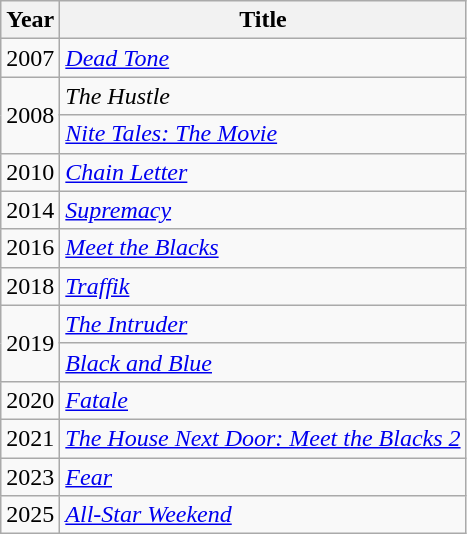<table class="wikitable sortable">
<tr>
<th>Year</th>
<th class="unsortable">Title</th>
</tr>
<tr>
<td>2007</td>
<td><em><a href='#'>Dead Tone</a></em></td>
</tr>
<tr>
<td rowspan="2">2008</td>
<td><em>The Hustle</em></td>
</tr>
<tr>
<td><em><a href='#'>Nite Tales: The Movie</a></em></td>
</tr>
<tr>
<td>2010</td>
<td><em><a href='#'>Chain Letter</a></em></td>
</tr>
<tr>
<td>2014</td>
<td><em><a href='#'>Supremacy</a></em></td>
</tr>
<tr>
<td>2016</td>
<td><em><a href='#'>Meet the Blacks</a></em></td>
</tr>
<tr>
<td>2018</td>
<td><em><a href='#'>Traffik</a></em></td>
</tr>
<tr>
<td rowspan="2">2019</td>
<td><em><a href='#'>The Intruder</a></em></td>
</tr>
<tr>
<td><em><a href='#'>Black and Blue</a></em></td>
</tr>
<tr>
<td>2020</td>
<td><em><a href='#'>Fatale</a></em></td>
</tr>
<tr>
<td>2021</td>
<td><em><a href='#'>The House Next Door: Meet the Blacks 2</a></em></td>
</tr>
<tr>
<td>2023</td>
<td><em><a href='#'>Fear</a></em></td>
</tr>
<tr>
<td>2025</td>
<td><em><a href='#'>All-Star Weekend</a></em></td>
</tr>
</table>
